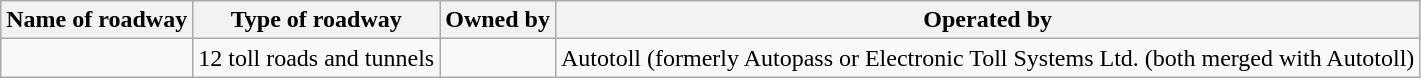<table class="wikitable">
<tr>
<th>Name of roadway</th>
<th>Type of roadway</th>
<th>Owned by</th>
<th>Operated by</th>
</tr>
<tr>
<td></td>
<td>12 toll roads and tunnels</td>
<td></td>
<td>Autotoll (formerly Autopass or Electronic Toll Systems Ltd. (both merged with Autotoll)</td>
</tr>
</table>
